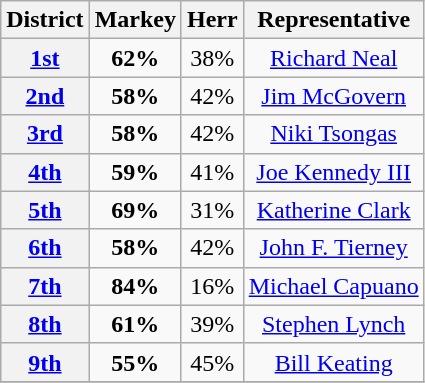<table class=wikitable>
<tr>
<th>District</th>
<th>Markey</th>
<th>Herr</th>
<th>Representative</th>
</tr>
<tr align=center>
<th><a href='#'>1st</a></th>
<td><strong>62%</strong></td>
<td>38%</td>
<td><a href='#'>Richard Neal</a></td>
</tr>
<tr align=center>
<th><a href='#'>2nd</a></th>
<td><strong>58%</strong></td>
<td>42%</td>
<td><a href='#'>Jim McGovern</a></td>
</tr>
<tr align=center>
<th><a href='#'>3rd</a></th>
<td><strong>58%</strong></td>
<td>42%</td>
<td><a href='#'>Niki Tsongas</a></td>
</tr>
<tr align=center>
<th><a href='#'>4th</a></th>
<td><strong>59%</strong></td>
<td>41%</td>
<td><a href='#'>Joe Kennedy III</a></td>
</tr>
<tr align=center>
<th><a href='#'>5th</a></th>
<td><strong>69%</strong></td>
<td>31%</td>
<td><a href='#'>Katherine Clark</a></td>
</tr>
<tr align=center>
<th><a href='#'>6th</a></th>
<td><strong>58%</strong></td>
<td>42%</td>
<td><a href='#'>John F. Tierney</a></td>
</tr>
<tr align=center>
<th><a href='#'>7th</a></th>
<td><strong>84%</strong></td>
<td>16%</td>
<td><a href='#'>Michael Capuano</a></td>
</tr>
<tr align=center>
<th><a href='#'>8th</a></th>
<td><strong>61%</strong></td>
<td>39%</td>
<td><a href='#'>Stephen Lynch</a></td>
</tr>
<tr align=center>
<th><a href='#'>9th</a></th>
<td><strong>55%</strong></td>
<td>45%</td>
<td><a href='#'>Bill Keating</a></td>
</tr>
<tr align=center>
</tr>
</table>
